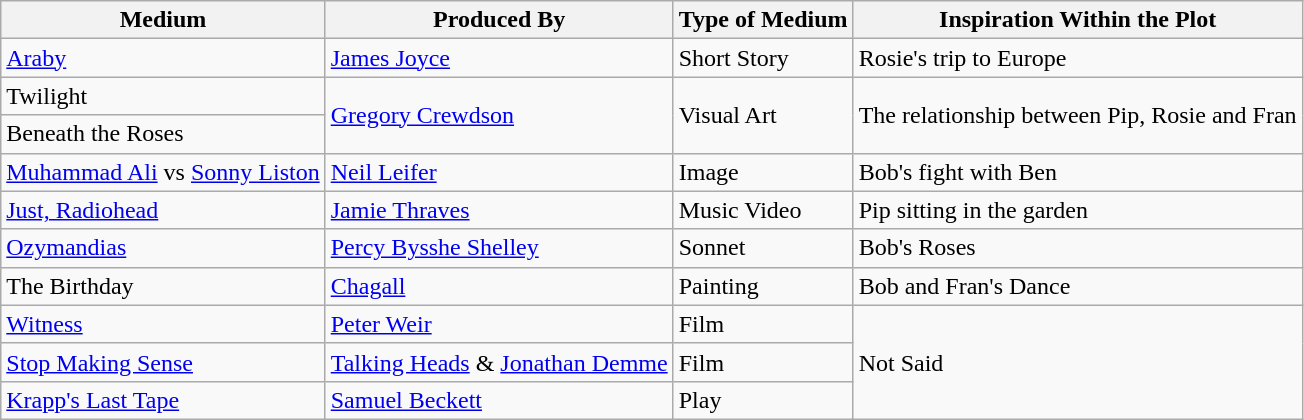<table class="wikitable">
<tr>
<th>Medium</th>
<th>Produced By</th>
<th>Type of Medium</th>
<th>Inspiration Within the Plot</th>
</tr>
<tr>
<td><a href='#'>Araby</a></td>
<td><a href='#'>James Joyce</a></td>
<td>Short Story</td>
<td>Rosie's trip to Europe</td>
</tr>
<tr>
<td>Twilight</td>
<td rowspan="2"><a href='#'>Gregory Crewdson</a></td>
<td rowspan="2">Visual Art</td>
<td rowspan="2">The relationship between Pip, Rosie and Fran</td>
</tr>
<tr>
<td>Beneath the Roses</td>
</tr>
<tr>
<td><a href='#'>Muhammad Ali</a> vs <a href='#'>Sonny Liston</a></td>
<td><a href='#'>Neil Leifer</a></td>
<td>Image</td>
<td>Bob's fight with Ben</td>
</tr>
<tr>
<td><a href='#'>Just, Radiohead</a></td>
<td><a href='#'>Jamie Thraves</a></td>
<td>Music Video</td>
<td>Pip sitting in the garden</td>
</tr>
<tr>
<td><a href='#'>Ozymandias</a></td>
<td><a href='#'>Percy Bysshe Shelley</a></td>
<td>Sonnet</td>
<td>Bob's Roses</td>
</tr>
<tr>
<td>The Birthday</td>
<td><a href='#'>Chagall</a></td>
<td>Painting</td>
<td>Bob and Fran's Dance</td>
</tr>
<tr>
<td><a href='#'>Witness</a></td>
<td><a href='#'>Peter Weir</a></td>
<td>Film</td>
<td rowspan="3">Not Said</td>
</tr>
<tr>
<td><a href='#'>Stop Making Sense</a></td>
<td><a href='#'>Talking Heads</a> & <a href='#'>Jonathan Demme</a></td>
<td>Film</td>
</tr>
<tr>
<td><a href='#'>Krapp's Last Tape</a></td>
<td><a href='#'>Samuel Beckett</a></td>
<td>Play</td>
</tr>
</table>
